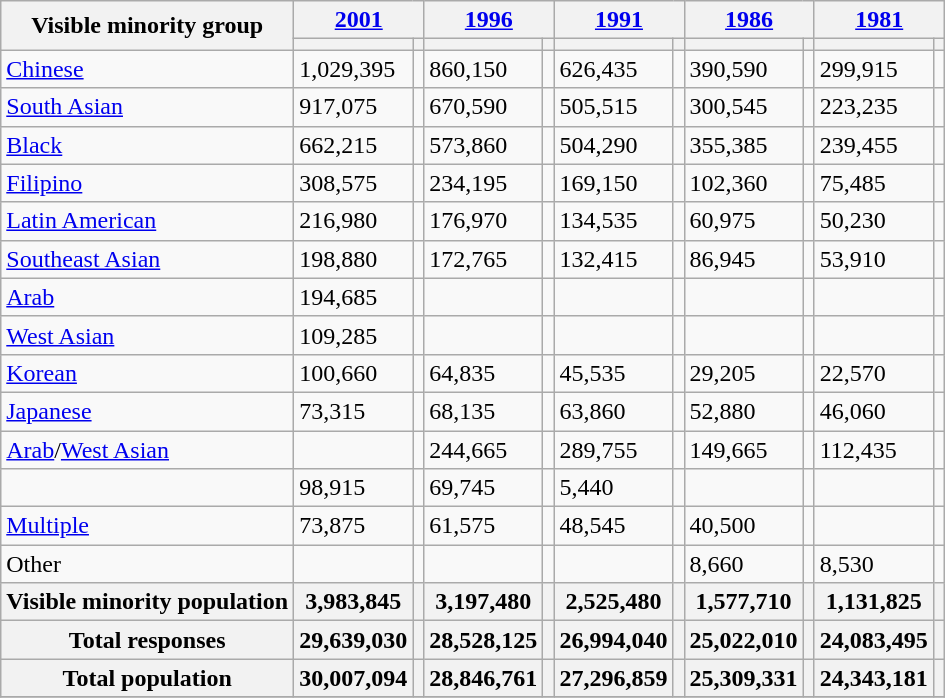<table class="wikitable sortable">
<tr>
<th rowspan="2">Visible minority group</th>
<th colspan="2"><a href='#'>2001</a><br></th>
<th colspan="2"><a href='#'>1996</a><br></th>
<th colspan="2"><a href='#'>1991</a><br></th>
<th colspan="2"><a href='#'>1986</a><br></th>
<th colspan="2"><a href='#'>1981</a><br></th>
</tr>
<tr>
<th><a href='#'></a></th>
<th></th>
<th></th>
<th></th>
<th></th>
<th></th>
<th></th>
<th></th>
<th></th>
<th></th>
</tr>
<tr>
<td><a href='#'>Chinese</a></td>
<td>1,029,395</td>
<td></td>
<td>860,150</td>
<td></td>
<td>626,435</td>
<td></td>
<td>390,590</td>
<td></td>
<td>299,915</td>
<td></td>
</tr>
<tr>
<td><a href='#'>South Asian</a></td>
<td>917,075</td>
<td></td>
<td>670,590</td>
<td></td>
<td>505,515</td>
<td></td>
<td>300,545</td>
<td></td>
<td>223,235</td>
<td></td>
</tr>
<tr>
<td><a href='#'>Black</a></td>
<td>662,215</td>
<td></td>
<td>573,860</td>
<td></td>
<td>504,290</td>
<td></td>
<td>355,385</td>
<td></td>
<td>239,455</td>
<td></td>
</tr>
<tr>
<td><a href='#'>Filipino</a></td>
<td>308,575</td>
<td></td>
<td>234,195</td>
<td></td>
<td>169,150</td>
<td></td>
<td>102,360</td>
<td></td>
<td>75,485</td>
<td></td>
</tr>
<tr>
<td><a href='#'>Latin American</a></td>
<td>216,980</td>
<td></td>
<td>176,970</td>
<td></td>
<td>134,535</td>
<td></td>
<td>60,975</td>
<td></td>
<td>50,230</td>
<td></td>
</tr>
<tr>
<td><a href='#'>Southeast Asian</a></td>
<td>198,880</td>
<td></td>
<td>172,765</td>
<td></td>
<td>132,415</td>
<td></td>
<td>86,945</td>
<td></td>
<td>53,910</td>
<td></td>
</tr>
<tr>
<td><a href='#'>Arab</a></td>
<td>194,685</td>
<td></td>
<td></td>
<td></td>
<td></td>
<td></td>
<td></td>
<td></td>
<td></td>
<td></td>
</tr>
<tr>
<td><a href='#'>West Asian</a></td>
<td>109,285</td>
<td></td>
<td></td>
<td></td>
<td></td>
<td></td>
<td></td>
<td></td>
<td></td>
<td></td>
</tr>
<tr>
<td><a href='#'>Korean</a></td>
<td>100,660</td>
<td></td>
<td>64,835</td>
<td></td>
<td>45,535</td>
<td></td>
<td>29,205</td>
<td></td>
<td>22,570</td>
<td></td>
</tr>
<tr>
<td><a href='#'>Japanese</a></td>
<td>73,315</td>
<td></td>
<td>68,135</td>
<td></td>
<td>63,860</td>
<td></td>
<td>52,880</td>
<td></td>
<td>46,060</td>
<td></td>
</tr>
<tr>
<td><a href='#'>Arab</a>/<a href='#'>West Asian</a></td>
<td></td>
<td></td>
<td>244,665</td>
<td></td>
<td>289,755</td>
<td></td>
<td>149,665</td>
<td></td>
<td>112,435</td>
<td></td>
</tr>
<tr>
<td></td>
<td>98,915</td>
<td></td>
<td>69,745</td>
<td></td>
<td>5,440</td>
<td></td>
<td></td>
<td></td>
<td></td>
<td></td>
</tr>
<tr>
<td><a href='#'>Multiple</a></td>
<td>73,875</td>
<td></td>
<td>61,575</td>
<td></td>
<td>48,545</td>
<td></td>
<td>40,500</td>
<td></td>
<td></td>
<td></td>
</tr>
<tr>
<td>Other</td>
<td></td>
<td></td>
<td></td>
<td></td>
<td></td>
<td></td>
<td>8,660</td>
<td></td>
<td>8,530</td>
<td></td>
</tr>
<tr>
<th>Visible minority population</th>
<th>3,983,845</th>
<th></th>
<th>3,197,480</th>
<th></th>
<th>2,525,480</th>
<th></th>
<th>1,577,710</th>
<th></th>
<th>1,131,825</th>
<th></th>
</tr>
<tr class="sortbottom">
<th>Total responses</th>
<th>29,639,030</th>
<th></th>
<th>28,528,125</th>
<th></th>
<th>26,994,040</th>
<th></th>
<th>25,022,010</th>
<th></th>
<th>24,083,495</th>
<th></th>
</tr>
<tr class="sortbottom">
<th>Total population</th>
<th>30,007,094</th>
<th></th>
<th>28,846,761</th>
<th></th>
<th>27,296,859</th>
<th></th>
<th>25,309,331</th>
<th></th>
<th>24,343,181</th>
<th></th>
</tr>
<tr class="sortbottom">
</tr>
</table>
